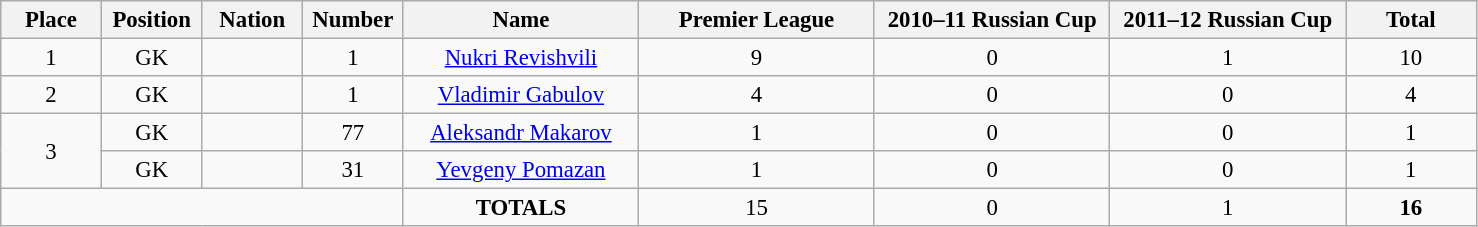<table class="wikitable" style="font-size: 95%; text-align: center;">
<tr>
<th width=60>Place</th>
<th width=60>Position</th>
<th width=60>Nation</th>
<th width=60>Number</th>
<th width=150>Name</th>
<th width=150>Premier League</th>
<th width=150>2010–11 Russian Cup</th>
<th width=150>2011–12 Russian Cup</th>
<th width=80>Total</th>
</tr>
<tr>
<td>1</td>
<td>GK</td>
<td></td>
<td>1</td>
<td><a href='#'>Nukri Revishvili</a></td>
<td>9</td>
<td>0</td>
<td>1</td>
<td>10</td>
</tr>
<tr>
<td>2</td>
<td>GK</td>
<td></td>
<td>1</td>
<td><a href='#'>Vladimir Gabulov</a></td>
<td>4</td>
<td>0</td>
<td>0</td>
<td>4</td>
</tr>
<tr>
<td rowspan="2">3</td>
<td>GK</td>
<td></td>
<td>77</td>
<td><a href='#'>Aleksandr Makarov</a></td>
<td>1</td>
<td>0</td>
<td>0</td>
<td>1</td>
</tr>
<tr>
<td>GK</td>
<td></td>
<td>31</td>
<td><a href='#'>Yevgeny Pomazan</a></td>
<td>1</td>
<td>0</td>
<td>0</td>
<td>1</td>
</tr>
<tr>
<td colspan="4"></td>
<td><strong>TOTALS</strong></td>
<td>15</td>
<td>0</td>
<td>1</td>
<td><strong>16</strong></td>
</tr>
</table>
